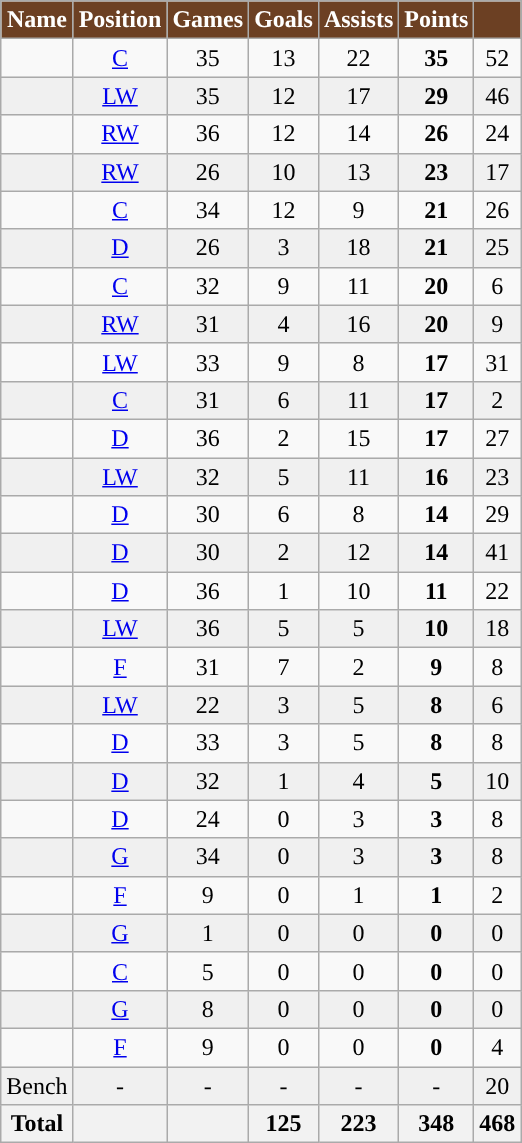<table class="wikitable sortable">
<tr align="center">
<th style="color:white; background:#6C4023; ">Name</th>
<th style="color:white; background:#6C4023; ">Position</th>
<th style="color:white; background:#6C4023; ">Games</th>
<th style="color:white; background:#6C4023; ">Goals</th>
<th style="color:white; background:#6C4023; ">Assists</th>
<th style="color:white; background:#6C4023; ">Points</th>
<th style="color:white; background:#6C4023; "><a href='#'></a></th>
</tr>
<tr align="center" bgcolor="">
<td></td>
<td><a href='#'>C</a></td>
<td>35</td>
<td>13</td>
<td>22</td>
<td><strong>35</strong></td>
<td>52</td>
</tr>
<tr align="center" bgcolor="f0f0f0">
<td></td>
<td><a href='#'>LW</a></td>
<td>35</td>
<td>12</td>
<td>17</td>
<td><strong>29</strong></td>
<td>46</td>
</tr>
<tr align="center" bgcolor="">
<td></td>
<td><a href='#'>RW</a></td>
<td>36</td>
<td>12</td>
<td>14</td>
<td><strong>26</strong></td>
<td>24</td>
</tr>
<tr align="center" bgcolor="f0f0f0">
<td></td>
<td><a href='#'>RW</a></td>
<td>26</td>
<td>10</td>
<td>13</td>
<td><strong>23</strong></td>
<td>17</td>
</tr>
<tr align="center" bgcolor="">
<td></td>
<td><a href='#'>C</a></td>
<td>34</td>
<td>12</td>
<td>9</td>
<td><strong>21</strong></td>
<td>26</td>
</tr>
<tr align="center" bgcolor="f0f0f0">
<td></td>
<td><a href='#'>D</a></td>
<td>26</td>
<td>3</td>
<td>18</td>
<td><strong>21</strong></td>
<td>25</td>
</tr>
<tr align="center" bgcolor="">
<td></td>
<td><a href='#'>C</a></td>
<td>32</td>
<td>9</td>
<td>11</td>
<td><strong>20</strong></td>
<td>6</td>
</tr>
<tr align="center" bgcolor="f0f0f0">
<td></td>
<td><a href='#'>RW</a></td>
<td>31</td>
<td>4</td>
<td>16</td>
<td><strong>20</strong></td>
<td>9</td>
</tr>
<tr align="center" bgcolor="">
<td></td>
<td><a href='#'>LW</a></td>
<td>33</td>
<td>9</td>
<td>8</td>
<td><strong>17</strong></td>
<td>31</td>
</tr>
<tr align="center" bgcolor="f0f0f0">
<td></td>
<td><a href='#'>C</a></td>
<td>31</td>
<td>6</td>
<td>11</td>
<td><strong>17</strong></td>
<td>2</td>
</tr>
<tr align="center" bgcolor="">
<td></td>
<td><a href='#'>D</a></td>
<td>36</td>
<td>2</td>
<td>15</td>
<td><strong>17</strong></td>
<td>27</td>
</tr>
<tr align="center" bgcolor="f0f0f0">
<td></td>
<td><a href='#'>LW</a></td>
<td>32</td>
<td>5</td>
<td>11</td>
<td><strong>16</strong></td>
<td>23</td>
</tr>
<tr align="center" bgcolor="">
<td></td>
<td><a href='#'>D</a></td>
<td>30</td>
<td>6</td>
<td>8</td>
<td><strong>14</strong></td>
<td>29</td>
</tr>
<tr align="center" bgcolor="f0f0f0">
<td></td>
<td><a href='#'>D</a></td>
<td>30</td>
<td>2</td>
<td>12</td>
<td><strong>14</strong></td>
<td>41</td>
</tr>
<tr align="center" bgcolor="">
<td></td>
<td><a href='#'>D</a></td>
<td>36</td>
<td>1</td>
<td>10</td>
<td><strong>11</strong></td>
<td>22</td>
</tr>
<tr align="center" bgcolor="f0f0f0">
<td></td>
<td><a href='#'>LW</a></td>
<td>36</td>
<td>5</td>
<td>5</td>
<td><strong>10</strong></td>
<td>18</td>
</tr>
<tr align="center" bgcolor="">
<td></td>
<td><a href='#'>F</a></td>
<td>31</td>
<td>7</td>
<td>2</td>
<td><strong>9</strong></td>
<td>8</td>
</tr>
<tr align="center" bgcolor="f0f0f0">
<td></td>
<td><a href='#'>LW</a></td>
<td>22</td>
<td>3</td>
<td>5</td>
<td><strong>8</strong></td>
<td>6</td>
</tr>
<tr align="center" bgcolor="">
<td></td>
<td><a href='#'>D</a></td>
<td>33</td>
<td>3</td>
<td>5</td>
<td><strong>8</strong></td>
<td>8</td>
</tr>
<tr align="center" bgcolor="f0f0f0">
<td></td>
<td><a href='#'>D</a></td>
<td>32</td>
<td>1</td>
<td>4</td>
<td><strong>5</strong></td>
<td>10</td>
</tr>
<tr align="center" bgcolor="">
<td></td>
<td><a href='#'>D</a></td>
<td>24</td>
<td>0</td>
<td>3</td>
<td><strong>3</strong></td>
<td>8</td>
</tr>
<tr align="center" bgcolor="f0f0f0">
<td></td>
<td><a href='#'>G</a></td>
<td>34</td>
<td>0</td>
<td>3</td>
<td><strong>3</strong></td>
<td>8</td>
</tr>
<tr align="center" bgcolor="">
<td></td>
<td><a href='#'>F</a></td>
<td>9</td>
<td>0</td>
<td>1</td>
<td><strong>1</strong></td>
<td>2</td>
</tr>
<tr align="center" bgcolor="f0f0f0">
<td></td>
<td><a href='#'>G</a></td>
<td>1</td>
<td>0</td>
<td>0</td>
<td><strong>0</strong></td>
<td>0</td>
</tr>
<tr align="center" bgcolor="">
<td></td>
<td><a href='#'>C</a></td>
<td>5</td>
<td>0</td>
<td>0</td>
<td><strong>0</strong></td>
<td>0</td>
</tr>
<tr align="center" bgcolor="f0f0f0">
<td></td>
<td><a href='#'>G</a></td>
<td>8</td>
<td>0</td>
<td>0</td>
<td><strong>0</strong></td>
<td>0</td>
</tr>
<tr align="center" bgcolor="">
<td></td>
<td><a href='#'>F</a></td>
<td>9</td>
<td>0</td>
<td>0</td>
<td><strong>0</strong></td>
<td>4</td>
</tr>
<tr align="center" bgcolor="f0f0f0">
<td>Bench</td>
<td>-</td>
<td>-</td>
<td>-</td>
<td>-</td>
<td>-</td>
<td>20</td>
</tr>
<tr>
<th>Total</th>
<th></th>
<th></th>
<th>125</th>
<th>223</th>
<th>348</th>
<th>468</th>
</tr>
</table>
